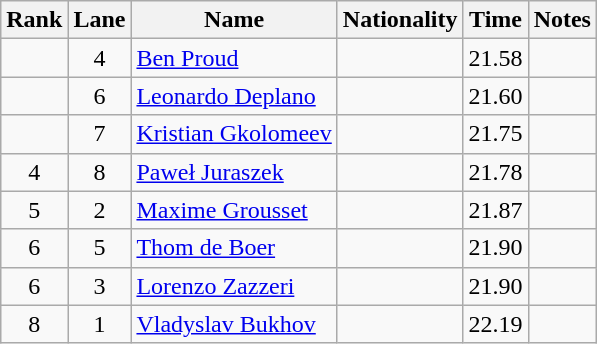<table class="wikitable sortable" style="text-align:center">
<tr>
<th>Rank</th>
<th>Lane</th>
<th>Name</th>
<th>Nationality</th>
<th>Time</th>
<th>Notes</th>
</tr>
<tr>
<td></td>
<td>4</td>
<td align=left><a href='#'>Ben Proud</a></td>
<td align=left></td>
<td>21.58</td>
<td></td>
</tr>
<tr>
<td></td>
<td>6</td>
<td align=left><a href='#'>Leonardo Deplano</a></td>
<td align=left></td>
<td>21.60</td>
<td></td>
</tr>
<tr>
<td></td>
<td>7</td>
<td align=left><a href='#'>Kristian Gkolomeev</a></td>
<td align=left></td>
<td>21.75</td>
<td></td>
</tr>
<tr>
<td>4</td>
<td>8</td>
<td align=left><a href='#'>Paweł Juraszek</a></td>
<td align=left></td>
<td>21.78</td>
<td></td>
</tr>
<tr>
<td>5</td>
<td>2</td>
<td align=left><a href='#'>Maxime Grousset</a></td>
<td align=left></td>
<td>21.87</td>
<td></td>
</tr>
<tr>
<td>6</td>
<td>5</td>
<td align=left><a href='#'>Thom de Boer</a></td>
<td align=left></td>
<td>21.90</td>
<td></td>
</tr>
<tr>
<td>6</td>
<td>3</td>
<td align=left><a href='#'>Lorenzo Zazzeri</a></td>
<td align=left></td>
<td>21.90</td>
<td></td>
</tr>
<tr>
<td>8</td>
<td>1</td>
<td align=left><a href='#'>Vladyslav Bukhov</a></td>
<td align=left></td>
<td>22.19</td>
<td></td>
</tr>
</table>
